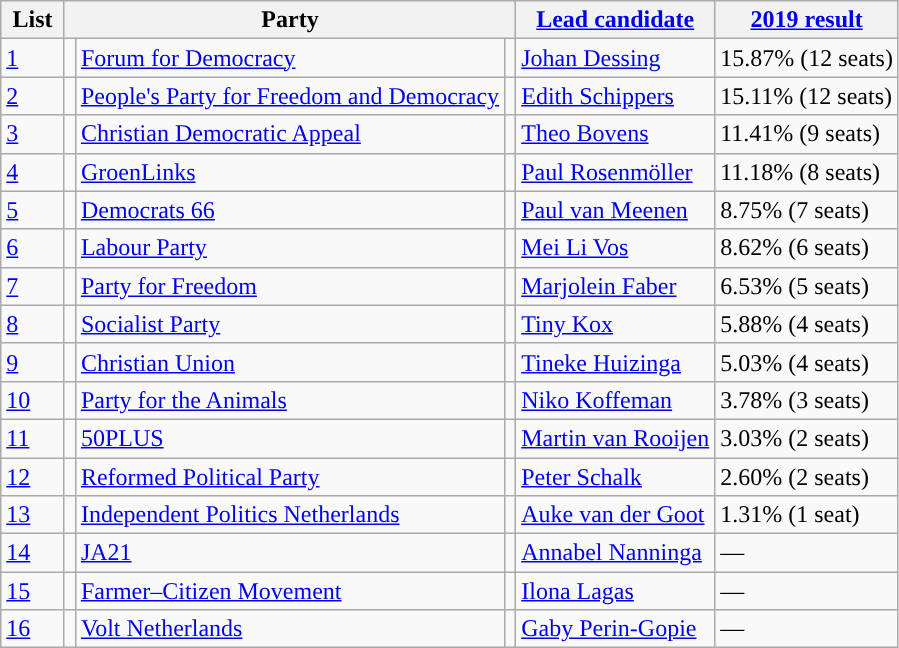<table class="wikitable unsortable">
<tr>
<th width="35px">List</th>
<th colspan="3">Party</th>
<th><a href='#'>Lead candidate</a></th>
<th><a href='#'>2019 result</a></th>
</tr>
<tr>
<td><a href='#'>1</a></td>
<td style="color:inherit;background:"></td>
<td><a href='#'>Forum for Democracy</a></td>
<td style="text-align:center;"></td>
<td><a href='#'>Johan Dessing</a></td>
<td>15.87% (12 seats)</td>
</tr>
<tr>
<td><a href='#'>2</a></td>
<td style="color:inherit;background:"></td>
<td><a href='#'>People's Party for Freedom and Democracy</a></td>
<td style="text-align:center;"></td>
<td><a href='#'>Edith Schippers</a></td>
<td>15.11% (12 seats)</td>
</tr>
<tr>
<td><a href='#'>3</a></td>
<td style="color:inherit;background:"></td>
<td><a href='#'>Christian Democratic Appeal</a></td>
<td style="text-align:center;"></td>
<td><a href='#'>Theo Bovens</a></td>
<td>11.41% (9 seats)</td>
</tr>
<tr>
<td><a href='#'>4</a></td>
<td style="color:inherit;background:"></td>
<td><a href='#'>GroenLinks</a></td>
<td style="text-align:center;"></td>
<td><a href='#'>Paul Rosenmöller</a></td>
<td>11.18% (8 seats)</td>
</tr>
<tr>
<td><a href='#'>5</a></td>
<td style="color:inherit;background:"></td>
<td><a href='#'>Democrats 66</a></td>
<td style="text-align:center;"></td>
<td><a href='#'>Paul van Meenen</a></td>
<td>8.75% (7 seats)</td>
</tr>
<tr>
<td><a href='#'>6</a></td>
<td style="color:inherit;background:"></td>
<td><a href='#'>Labour Party</a></td>
<td style="text-align:center;"></td>
<td><a href='#'>Mei Li Vos</a></td>
<td>8.62% (6 seats)</td>
</tr>
<tr>
<td><a href='#'>7</a></td>
<td style="color:inherit;background:"></td>
<td><a href='#'>Party for Freedom</a></td>
<td style="text-align:center;"></td>
<td><a href='#'>Marjolein Faber</a></td>
<td>6.53% (5 seats)</td>
</tr>
<tr>
<td><a href='#'>8</a></td>
<td style="color:inherit;background:"></td>
<td><a href='#'>Socialist Party</a></td>
<td style="text-align:center;"></td>
<td><a href='#'>Tiny Kox</a></td>
<td>5.88% (4 seats)</td>
</tr>
<tr>
<td><a href='#'>9</a></td>
<td style="color:inherit;background:"></td>
<td><a href='#'>Christian Union</a></td>
<td style="text-align:center;"></td>
<td><a href='#'>Tineke Huizinga</a></td>
<td>5.03% (4 seats)</td>
</tr>
<tr>
<td><a href='#'>10</a></td>
<td style="color:inherit;background:"></td>
<td><a href='#'>Party for the Animals</a></td>
<td style="text-align:center;"></td>
<td><a href='#'>Niko Koffeman</a></td>
<td>3.78% (3 seats)</td>
</tr>
<tr>
<td><a href='#'>11</a></td>
<td style="color:inherit;background:"></td>
<td><a href='#'>50PLUS</a></td>
<td style="text-align:center;"></td>
<td><a href='#'>Martin van Rooijen</a></td>
<td>3.03% (2 seats)</td>
</tr>
<tr>
<td><a href='#'>12</a></td>
<td style="color:inherit;background:"></td>
<td><a href='#'>Reformed Political Party</a></td>
<td style="text-align:center;"></td>
<td><a href='#'>Peter Schalk</a></td>
<td>2.60% (2 seats)</td>
</tr>
<tr>
<td><a href='#'>13</a></td>
<td style="color:inherit;background:"></td>
<td><a href='#'>Independent Politics Netherlands</a></td>
<td style="text-align:center;"></td>
<td><a href='#'>Auke van der Goot</a></td>
<td>1.31% (1 seat)</td>
</tr>
<tr>
<td><a href='#'>14</a></td>
<td style="color:inherit;background:"></td>
<td><a href='#'>JA21</a></td>
<td style="text-align:center;"></td>
<td><a href='#'>Annabel Nanninga</a></td>
<td>—</td>
</tr>
<tr>
<td><a href='#'>15</a></td>
<td style="color:inherit;background:"></td>
<td><a href='#'>Farmer–Citizen Movement</a></td>
<td style="text-align:center;"></td>
<td><a href='#'>Ilona Lagas</a></td>
<td>—</td>
</tr>
<tr>
<td><a href='#'>16</a></td>
<td style="color:inherit;background:"></td>
<td><a href='#'>Volt Netherlands</a></td>
<td style="text-align:center;"></td>
<td><a href='#'>Gaby Perin-Gopie</a></td>
<td>—</td>
</tr>
</table>
